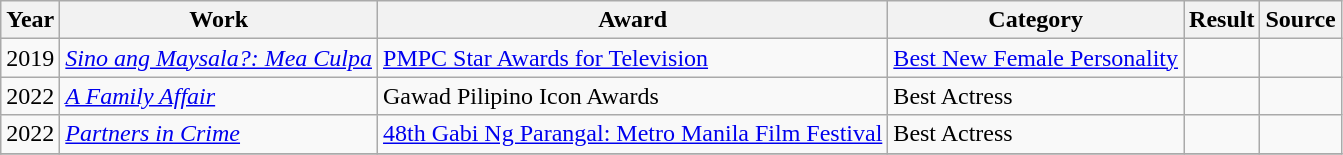<table class="wikitable">
<tr>
<th>Year</th>
<th>Work</th>
<th>Award</th>
<th>Category</th>
<th>Result</th>
<th>Source </th>
</tr>
<tr>
<td>2019</td>
<td><em><a href='#'>Sino ang Maysala?: Mea Culpa</a></em></td>
<td><a href='#'>PMPC Star Awards for Television</a></td>
<td><a href='#'>Best New Female Personality</a></td>
<td></td>
<td></td>
</tr>
<tr>
<td>2022</td>
<td><em><a href='#'>A Family Affair</a></em></td>
<td>Gawad Pilipino Icon Awards</td>
<td>Best Actress</td>
<td></td>
<td></td>
</tr>
<tr>
<td>2022</td>
<td><em><a href='#'>Partners in Crime</a></em></td>
<td><a href='#'>48th Gabi Ng Parangal: Metro Manila Film Festival</a></td>
<td>Best Actress</td>
<td></td>
<td></td>
</tr>
<tr>
</tr>
</table>
